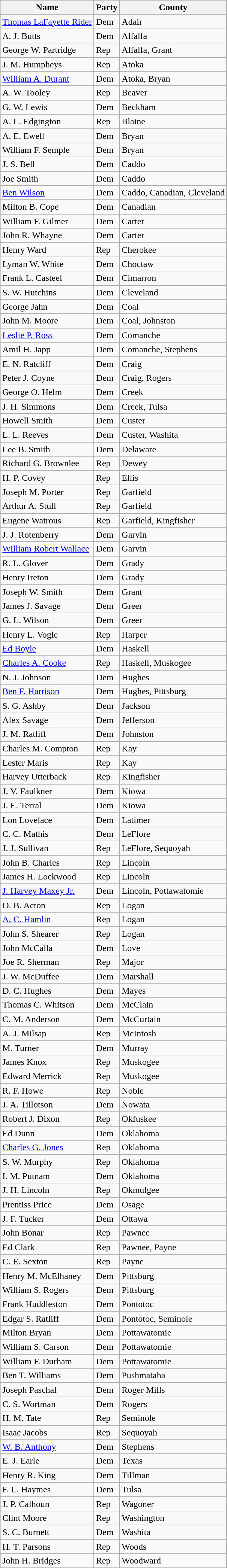<table class="wikitable sortable">
<tr>
<th>Name</th>
<th>Party</th>
<th>County</th>
</tr>
<tr>
<td><a href='#'>Thomas LaFayette Rider</a></td>
<td>Dem</td>
<td>Adair</td>
</tr>
<tr>
<td>A. J. Butts</td>
<td>Dem</td>
<td>Alfalfa</td>
</tr>
<tr>
<td>George W. Partridge</td>
<td>Rep</td>
<td>Alfalfa, Grant</td>
</tr>
<tr>
<td>J. M. Humpheys</td>
<td>Rep</td>
<td>Atoka</td>
</tr>
<tr>
<td><a href='#'>William A. Durant</a></td>
<td>Dem</td>
<td>Atoka, Bryan</td>
</tr>
<tr>
<td>A. W. Tooley</td>
<td>Rep</td>
<td>Beaver</td>
</tr>
<tr>
<td>G. W. Lewis</td>
<td>Dem</td>
<td>Beckham</td>
</tr>
<tr>
<td>A. L. Edgington</td>
<td>Rep</td>
<td>Blaine</td>
</tr>
<tr>
<td>A. E. Ewell</td>
<td>Dem</td>
<td>Bryan</td>
</tr>
<tr>
<td>William F. Semple</td>
<td>Dem</td>
<td>Bryan</td>
</tr>
<tr>
<td>J. S. Bell</td>
<td>Dem</td>
<td>Caddo</td>
</tr>
<tr>
<td>Joe Smith</td>
<td>Dem</td>
<td>Caddo</td>
</tr>
<tr>
<td><a href='#'>Ben Wilson</a></td>
<td>Dem</td>
<td>Caddo, Canadian, Cleveland</td>
</tr>
<tr>
<td>Milton B. Cope</td>
<td>Dem</td>
<td>Canadian</td>
</tr>
<tr>
<td>William F. Gilmer</td>
<td>Dem</td>
<td>Carter</td>
</tr>
<tr>
<td>John R. Whayne</td>
<td>Dem</td>
<td>Carter</td>
</tr>
<tr>
<td>Henry Ward</td>
<td>Rep</td>
<td>Cherokee</td>
</tr>
<tr>
<td>Lyman W. White</td>
<td>Dem</td>
<td>Choctaw</td>
</tr>
<tr>
<td>Frank L. Casteel</td>
<td>Dem</td>
<td>Cimarron</td>
</tr>
<tr>
<td>S. W. Hutchins</td>
<td>Dem</td>
<td>Cleveland</td>
</tr>
<tr>
<td>George Jahn</td>
<td>Dem</td>
<td>Coal</td>
</tr>
<tr>
<td>John M. Moore</td>
<td>Dem</td>
<td>Coal, Johnston</td>
</tr>
<tr>
<td><a href='#'>Leslie P. Ross</a></td>
<td>Dem</td>
<td>Comanche</td>
</tr>
<tr>
<td>Amil H. Japp</td>
<td>Dem</td>
<td>Comanche, Stephens</td>
</tr>
<tr>
<td>E. N. Ratcliff</td>
<td>Dem</td>
<td>Craig</td>
</tr>
<tr>
<td>Peter J. Coyne</td>
<td>Dem</td>
<td>Craig, Rogers</td>
</tr>
<tr>
<td>George O. Helm</td>
<td>Dem</td>
<td>Creek</td>
</tr>
<tr>
<td>J. H. Simmons</td>
<td>Dem</td>
<td>Creek, Tulsa</td>
</tr>
<tr>
<td>Howell Smith</td>
<td>Dem</td>
<td>Custer</td>
</tr>
<tr>
<td>L. L. Reeves</td>
<td>Dem</td>
<td>Custer, Washita</td>
</tr>
<tr>
<td>Lee B. Smith</td>
<td>Dem</td>
<td>Delaware</td>
</tr>
<tr>
<td>Richard G. Brownlee</td>
<td>Rep</td>
<td>Dewey</td>
</tr>
<tr>
<td>H. P. Covey</td>
<td>Rep</td>
<td>Ellis</td>
</tr>
<tr>
<td>Joseph M. Porter</td>
<td>Rep</td>
<td>Garfield</td>
</tr>
<tr>
<td>Arthur A. Stull</td>
<td>Rep</td>
<td>Garfield</td>
</tr>
<tr>
<td>Eugene Watrous</td>
<td>Rep</td>
<td>Garfield, Kingfisher</td>
</tr>
<tr>
<td>J. J. Rotenberry</td>
<td>Dem</td>
<td>Garvin</td>
</tr>
<tr>
<td><a href='#'>William Robert Wallace</a></td>
<td>Dem</td>
<td>Garvin</td>
</tr>
<tr>
<td>R. L. Glover</td>
<td>Dem</td>
<td>Grady</td>
</tr>
<tr>
<td>Henry Ireton</td>
<td>Dem</td>
<td>Grady</td>
</tr>
<tr>
<td>Joseph W. Smith</td>
<td>Dem</td>
<td>Grant</td>
</tr>
<tr>
<td>James J. Savage</td>
<td>Dem</td>
<td>Greer</td>
</tr>
<tr>
<td>G. L. Wilson</td>
<td>Dem</td>
<td>Greer</td>
</tr>
<tr>
<td>Henry L. Vogle</td>
<td>Rep</td>
<td>Harper</td>
</tr>
<tr>
<td><a href='#'>Ed Boyle</a></td>
<td>Dem</td>
<td>Haskell</td>
</tr>
<tr>
<td><a href='#'>Charles A. Cooke</a></td>
<td>Rep</td>
<td>Haskell, Muskogee</td>
</tr>
<tr>
<td>N. J. Johnson</td>
<td>Dem</td>
<td>Hughes</td>
</tr>
<tr>
<td><a href='#'>Ben F. Harrison</a></td>
<td>Dem</td>
<td>Hughes, Pittsburg</td>
</tr>
<tr>
<td>S. G. Ashby</td>
<td>Dem</td>
<td>Jackson</td>
</tr>
<tr>
<td>Alex Savage</td>
<td>Dem</td>
<td>Jefferson</td>
</tr>
<tr>
<td>J. M. Ratliff</td>
<td>Dem</td>
<td>Johnston</td>
</tr>
<tr>
<td>Charles M. Compton</td>
<td>Rep</td>
<td>Kay</td>
</tr>
<tr>
<td>Lester Maris</td>
<td>Rep</td>
<td>Kay</td>
</tr>
<tr>
<td>Harvey Utterback</td>
<td>Rep</td>
<td>Kingfisher</td>
</tr>
<tr>
<td>J. V. Faulkner</td>
<td>Dem</td>
<td>Kiowa</td>
</tr>
<tr>
<td>J. E. Terral</td>
<td>Dem</td>
<td>Kiowa</td>
</tr>
<tr>
<td>Lon Lovelace</td>
<td>Dem</td>
<td>Latimer</td>
</tr>
<tr>
<td>C. C. Mathis</td>
<td>Dem</td>
<td>LeFlore</td>
</tr>
<tr>
<td>J. J. Sullivan</td>
<td>Rep</td>
<td>LeFlore, Sequoyah</td>
</tr>
<tr>
<td>John B. Charles</td>
<td>Rep</td>
<td>Lincoln</td>
</tr>
<tr>
<td>James H. Lockwood</td>
<td>Rep</td>
<td>Lincoln</td>
</tr>
<tr>
<td><a href='#'>J. Harvey Maxey Jr.</a></td>
<td>Dem</td>
<td>Lincoln, Pottawatomie</td>
</tr>
<tr>
<td>O. B. Acton</td>
<td>Rep</td>
<td>Logan</td>
</tr>
<tr>
<td><a href='#'>A. C. Hamlin</a></td>
<td>Rep</td>
<td>Logan</td>
</tr>
<tr>
<td>John S. Shearer</td>
<td>Rep</td>
<td>Logan</td>
</tr>
<tr>
<td>John McCalla</td>
<td>Dem</td>
<td>Love</td>
</tr>
<tr>
<td>Joe R. Sherman</td>
<td>Rep</td>
<td>Major</td>
</tr>
<tr>
<td>J. W. McDuffee</td>
<td>Dem</td>
<td>Marshall</td>
</tr>
<tr>
<td>D. C. Hughes</td>
<td>Dem</td>
<td>Mayes</td>
</tr>
<tr>
<td>Thomas C. Whitson</td>
<td>Dem</td>
<td>McClain</td>
</tr>
<tr>
<td>C. M. Anderson</td>
<td>Dem</td>
<td>McCurtain</td>
</tr>
<tr>
<td>A. J. Milsap</td>
<td>Rep</td>
<td>McIntosh</td>
</tr>
<tr>
<td>M. Turner</td>
<td>Dem</td>
<td>Murray</td>
</tr>
<tr>
<td>James Knox</td>
<td>Rep</td>
<td>Muskogee</td>
</tr>
<tr>
<td>Edward Merrick</td>
<td>Rep</td>
<td>Muskogee</td>
</tr>
<tr>
<td>R. F. Howe</td>
<td>Rep</td>
<td>Noble</td>
</tr>
<tr>
<td>J. A. Tillotson</td>
<td>Dem</td>
<td>Nowata</td>
</tr>
<tr>
<td>Robert J. Dixon</td>
<td>Rep</td>
<td>Okfuskee</td>
</tr>
<tr>
<td>Ed Dunn</td>
<td>Dem</td>
<td>Oklahoma</td>
</tr>
<tr>
<td><a href='#'>Charles G. Jones</a></td>
<td>Rep</td>
<td>Oklahoma</td>
</tr>
<tr>
<td>S. W. Murphy</td>
<td>Rep</td>
<td>Oklahoma</td>
</tr>
<tr>
<td>I. M. Putnam</td>
<td>Dem</td>
<td>Oklahoma</td>
</tr>
<tr>
<td>J. H. Lincoln</td>
<td>Rep</td>
<td>Okmulgee</td>
</tr>
<tr>
<td>Prentiss Price</td>
<td>Dem</td>
<td>Osage</td>
</tr>
<tr>
<td>J. F. Tucker</td>
<td>Dem</td>
<td>Ottawa</td>
</tr>
<tr>
<td>John Bonar</td>
<td>Rep</td>
<td>Pawnee</td>
</tr>
<tr>
<td>Ed Clark</td>
<td>Rep</td>
<td>Pawnee, Payne</td>
</tr>
<tr>
<td>C. E. Sexton</td>
<td>Rep</td>
<td>Payne</td>
</tr>
<tr>
<td>Henry M. McElhaney</td>
<td>Dem</td>
<td>Pittsburg</td>
</tr>
<tr>
<td>William S. Rogers</td>
<td>Dem</td>
<td>Pittsburg</td>
</tr>
<tr>
<td>Frank Huddleston</td>
<td>Dem</td>
<td>Pontotoc</td>
</tr>
<tr>
<td>Edgar S. Ratliff</td>
<td>Dem</td>
<td>Pontotoc, Seminole</td>
</tr>
<tr>
<td>Milton Bryan</td>
<td>Dem</td>
<td>Pottawatomie</td>
</tr>
<tr>
<td>William S. Carson</td>
<td>Dem</td>
<td>Pottawatomie</td>
</tr>
<tr>
<td>William F. Durham</td>
<td>Dem</td>
<td>Pottawatomie</td>
</tr>
<tr>
<td>Ben T. Williams</td>
<td>Dem</td>
<td>Pushmataha</td>
</tr>
<tr>
<td>Joseph Paschal</td>
<td>Dem</td>
<td>Roger Mills</td>
</tr>
<tr>
<td>C. S. Wortman</td>
<td>Dem</td>
<td>Rogers</td>
</tr>
<tr>
<td>H. M. Tate</td>
<td>Rep</td>
<td>Seminole</td>
</tr>
<tr>
<td>Isaac Jacobs</td>
<td>Rep</td>
<td>Sequoyah</td>
</tr>
<tr>
<td><a href='#'>W. B. Anthony</a></td>
<td>Dem</td>
<td>Stephens</td>
</tr>
<tr>
<td>E. J. Earle</td>
<td>Dem</td>
<td>Texas</td>
</tr>
<tr>
<td>Henry R. King</td>
<td>Dem</td>
<td>Tillman</td>
</tr>
<tr>
<td>F. L. Haymes</td>
<td>Dem</td>
<td>Tulsa</td>
</tr>
<tr>
<td>J. P. Calhoun</td>
<td>Rep</td>
<td>Wagoner</td>
</tr>
<tr>
<td>Clint Moore</td>
<td>Rep</td>
<td>Washington</td>
</tr>
<tr>
<td>S. C. Burnett</td>
<td>Dem</td>
<td>Washita</td>
</tr>
<tr>
<td>H. T. Parsons</td>
<td>Rep</td>
<td>Woods</td>
</tr>
<tr>
<td>John H. Bridges</td>
<td>Rep</td>
<td>Woodward</td>
</tr>
</table>
